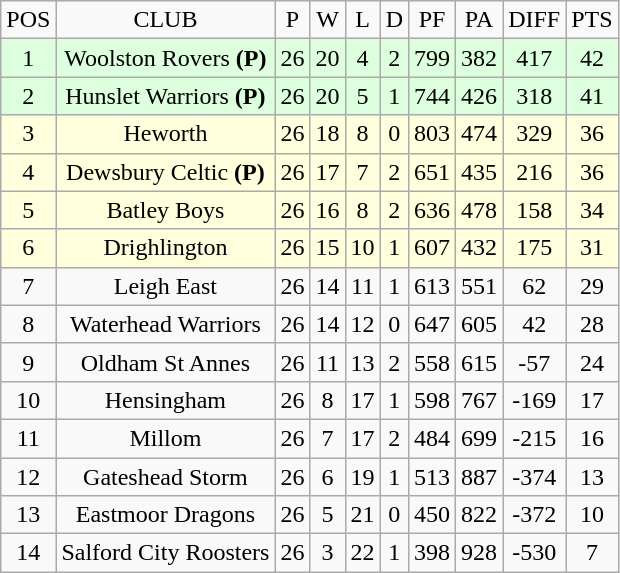<table class="wikitable" style="text-align: center;">
<tr>
<td>POS</td>
<td>CLUB</td>
<td>P</td>
<td>W</td>
<td>L</td>
<td>D</td>
<td>PF</td>
<td>PA</td>
<td>DIFF</td>
<td>PTS</td>
</tr>
<tr style="background:#ddffdd;">
<td>1</td>
<td>Woolston Rovers <strong>(P)</strong></td>
<td>26</td>
<td>20</td>
<td>4</td>
<td>2</td>
<td>799</td>
<td>382</td>
<td>417</td>
<td>42</td>
</tr>
<tr style="background:#ddffdd;">
<td>2</td>
<td>Hunslet Warriors <strong>(P)</strong></td>
<td>26</td>
<td>20</td>
<td>5</td>
<td>1</td>
<td>744</td>
<td>426</td>
<td>318</td>
<td>41</td>
</tr>
<tr style="background:#ffffdd;">
<td>3</td>
<td>Heworth</td>
<td>26</td>
<td>18</td>
<td>8</td>
<td>0</td>
<td>803</td>
<td>474</td>
<td>329</td>
<td>36</td>
</tr>
<tr style="background:#ffffdd;">
<td>4</td>
<td>Dewsbury Celtic <strong>(P)</strong></td>
<td>26</td>
<td>17</td>
<td>7</td>
<td>2</td>
<td>651</td>
<td>435</td>
<td>216</td>
<td>36</td>
</tr>
<tr style="background:#ffffdd;">
<td>5</td>
<td>Batley Boys</td>
<td>26</td>
<td>16</td>
<td>8</td>
<td>2</td>
<td>636</td>
<td>478</td>
<td>158</td>
<td>34</td>
</tr>
<tr style="background:#ffffdd;">
<td>6</td>
<td>Drighlington</td>
<td>26</td>
<td>15</td>
<td>10</td>
<td>1</td>
<td>607</td>
<td>432</td>
<td>175</td>
<td>31</td>
</tr>
<tr>
<td>7</td>
<td>Leigh East</td>
<td>26</td>
<td>14</td>
<td>11</td>
<td>1</td>
<td>613</td>
<td>551</td>
<td>62</td>
<td>29</td>
</tr>
<tr>
<td>8</td>
<td>Waterhead Warriors</td>
<td>26</td>
<td>14</td>
<td>12</td>
<td>0</td>
<td>647</td>
<td>605</td>
<td>42</td>
<td>28</td>
</tr>
<tr>
<td>9</td>
<td>Oldham St Annes</td>
<td>26</td>
<td>11</td>
<td>13</td>
<td>2</td>
<td>558</td>
<td>615</td>
<td>-57</td>
<td>24</td>
</tr>
<tr>
<td>10</td>
<td>Hensingham</td>
<td>26</td>
<td>8</td>
<td>17</td>
<td>1</td>
<td>598</td>
<td>767</td>
<td>-169</td>
<td>17</td>
</tr>
<tr>
<td>11</td>
<td>Millom</td>
<td>26</td>
<td>7</td>
<td>17</td>
<td>2</td>
<td>484</td>
<td>699</td>
<td>-215</td>
<td>16</td>
</tr>
<tr>
<td>12</td>
<td>Gateshead Storm</td>
<td>26</td>
<td>6</td>
<td>19</td>
<td>1</td>
<td>513</td>
<td>887</td>
<td>-374</td>
<td>13</td>
</tr>
<tr>
<td>13</td>
<td>Eastmoor Dragons</td>
<td>26</td>
<td>5</td>
<td>21</td>
<td>0</td>
<td>450</td>
<td>822</td>
<td>-372</td>
<td>10</td>
</tr>
<tr>
<td>14</td>
<td>Salford City Roosters</td>
<td>26</td>
<td>3</td>
<td>22</td>
<td>1</td>
<td>398</td>
<td>928</td>
<td>-530</td>
<td>7</td>
</tr>
</table>
